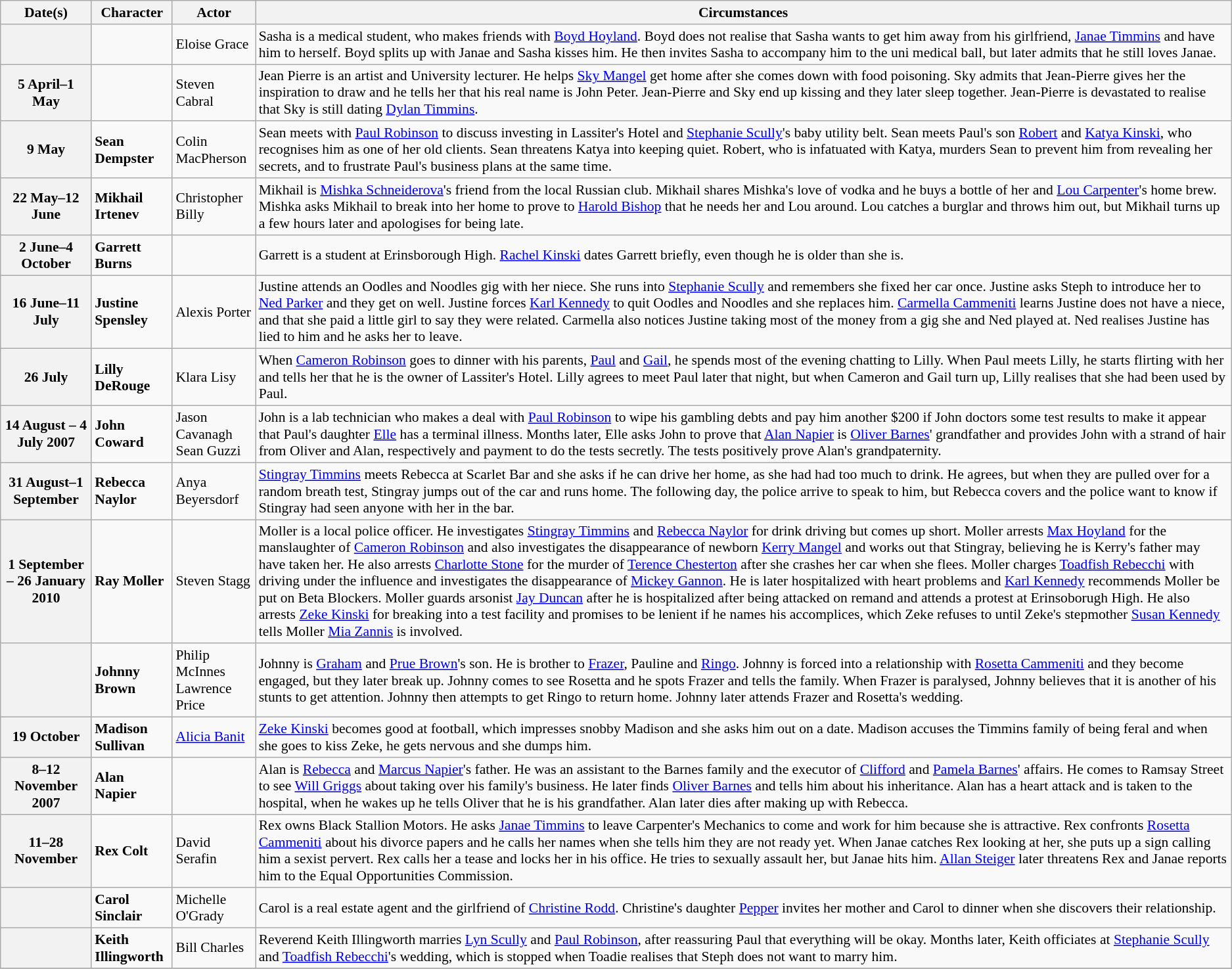<table class="wikitable plainrowheaders" style="font-size:90%">
<tr>
<th scope="col">Date(s)</th>
<th scope="col">Character</th>
<th scope="col">Actor</th>
<th scope="col">Circumstances</th>
</tr>
<tr>
<th scope="row"></th>
<td></td>
<td>Eloise Grace</td>
<td>Sasha is a medical student, who makes friends with <a href='#'>Boyd Hoyland</a>. Boyd does not realise that Sasha wants to get him away from his girlfriend, <a href='#'>Janae Timmins</a> and have him to herself. Boyd splits up with Janae and Sasha kisses him. He then invites Sasha to accompany him to the uni medical ball, but later admits that he still loves Janae.</td>
</tr>
<tr>
<th scope="row">5 April–1 May</th>
<td></td>
<td>Steven Cabral</td>
<td>Jean Pierre is an artist and University lecturer. He helps <a href='#'>Sky Mangel</a> get home after she comes down with food poisoning. Sky admits that Jean-Pierre gives her the inspiration to draw and he tells her that his real name is John Peter. Jean-Pierre and Sky end up kissing and they later sleep together. Jean-Pierre is devastated to realise that Sky is still dating <a href='#'>Dylan Timmins</a>.</td>
</tr>
<tr>
<th scope="row">9 May</th>
<td><strong>Sean Dempster</strong></td>
<td>Colin MacPherson</td>
<td>Sean meets with <a href='#'>Paul Robinson</a> to discuss investing in Lassiter's Hotel and <a href='#'>Stephanie Scully</a>'s baby utility belt. Sean meets Paul's son <a href='#'>Robert</a> and <a href='#'>Katya Kinski</a>, who recognises him as one of her old clients. Sean threatens Katya into keeping quiet. Robert, who is infatuated with Katya, murders Sean to prevent him from revealing her secrets, and to frustrate Paul's business plans at the same time.</td>
</tr>
<tr>
<th scope="row">22 May–12 June</th>
<td><strong>Mikhail Irtenev</strong></td>
<td>Christopher Billy</td>
<td>Mikhail is <a href='#'>Mishka Schneiderova</a>'s friend from the local Russian club. Mikhail shares Mishka's love of vodka and he buys a bottle of her and <a href='#'>Lou Carpenter</a>'s home brew. Mishka asks Mikhail to break into her home to prove to <a href='#'>Harold Bishop</a> that he needs her and Lou around. Lou catches a burglar and throws him out, but Mikhail turns up a few hours later and apologises for being late.</td>
</tr>
<tr>
<th scope="row">2 June–4 October</th>
<td><strong>Garrett Burns</strong></td>
<td></td>
<td>Garrett is a student at Erinsborough High. <a href='#'>Rachel Kinski</a> dates Garrett briefly, even though he is older than she is.</td>
</tr>
<tr>
<th scope="row">16 June–11 July</th>
<td><strong>Justine Spensley</strong></td>
<td>Alexis Porter</td>
<td>Justine attends an Oodles and Noodles gig with her niece. She runs into <a href='#'>Stephanie Scully</a> and remembers she fixed her car once. Justine asks Steph to introduce her to <a href='#'>Ned Parker</a> and they get on well. Justine forces <a href='#'>Karl Kennedy</a> to quit Oodles and Noodles and she replaces him. <a href='#'>Carmella Cammeniti</a> learns Justine does not have a niece, and that she paid a little girl to say they were related. Carmella also notices Justine taking most of the money from a gig she and Ned played at. Ned realises Justine has lied to him and he asks her to leave.</td>
</tr>
<tr>
<th scope="row">26 July</th>
<td><strong>Lilly DeRouge</strong></td>
<td>Klara Lisy</td>
<td>When <a href='#'>Cameron Robinson</a> goes to dinner with his parents, <a href='#'>Paul</a> and <a href='#'>Gail</a>, he spends most of the evening chatting to Lilly. When Paul meets Lilly, he starts flirting with her and tells her that he is the owner of Lassiter's Hotel. Lilly agrees to meet Paul later that night, but when Cameron and Gail turn up, Lilly realises that she had been used by Paul.</td>
</tr>
<tr>
<th scope="row">14 August – 4 July 2007</th>
<td><strong>John Coward</strong></td>
<td>Jason Cavanagh <br>Sean Guzzi</td>
<td>John is a lab technician who makes a deal with <a href='#'>Paul Robinson</a> to wipe his gambling debts and pay him another $200 if John doctors some test results to make it appear that Paul's daughter <a href='#'>Elle</a> has a terminal illness. Months later, Elle asks John to prove that <a href='#'>Alan Napier</a> is <a href='#'>Oliver Barnes</a>' grandfather and provides John with a strand of hair from Oliver and Alan, respectively and payment to do the tests secretly. The tests positively prove Alan's grandpaternity.</td>
</tr>
<tr>
<th scope="row">31 August–1 September</th>
<td><strong>Rebecca Naylor</strong></td>
<td>Anya Beyersdorf</td>
<td><a href='#'>Stingray Timmins</a> meets Rebecca at Scarlet Bar and she asks if he can drive her home, as she had had too much to drink. He agrees, but when they are pulled over for a random breath test, Stingray jumps out of the car and runs home. The following day, the police arrive to speak to him, but Rebecca covers and the police want to know if Stingray had seen anyone with her in the bar.</td>
</tr>
<tr>
<th scope="row">1 September – 26 January 2010</th>
<td><strong>Ray Moller</strong></td>
<td>Steven Stagg</td>
<td>Moller is a local police officer. He investigates <a href='#'>Stingray Timmins</a> and <a href='#'>Rebecca Naylor</a> for drink driving but comes up short. Moller arrests <a href='#'>Max Hoyland</a> for the manslaughter of <a href='#'>Cameron Robinson</a> and also investigates the disappearance of newborn <a href='#'>Kerry Mangel</a> and works out that Stingray, believing he is Kerry's father may have taken her. He also arrests <a href='#'>Charlotte Stone</a> for the murder of <a href='#'>Terence Chesterton</a> after she crashes her car when she flees. Moller charges <a href='#'>Toadfish Rebecchi</a> with driving under the influence and investigates the disappearance of <a href='#'>Mickey Gannon</a>. He is later hospitalized with heart problems and <a href='#'>Karl Kennedy</a> recommends Moller be put on Beta Blockers. Moller guards arsonist <a href='#'>Jay Duncan</a> after he is hospitalized after being attacked on remand and attends a protest at Erinsoborugh High. He also arrests <a href='#'>Zeke Kinski</a> for breaking into a test facility and promises to be lenient if he names his accomplices, which Zeke refuses to until Zeke's stepmother <a href='#'>Susan Kennedy</a> tells Moller <a href='#'>Mia Zannis</a> is involved.</td>
</tr>
<tr>
<th scope="row"></th>
<td><strong>Johnny Brown</strong></td>
<td>Philip McInnes<br>Lawrence Price</td>
<td>Johnny is <a href='#'>Graham</a> and <a href='#'>Prue Brown</a>'s son. He is brother to <a href='#'>Frazer</a>, Pauline and <a href='#'>Ringo</a>. Johnny is forced into a relationship with <a href='#'>Rosetta Cammeniti</a> and they become engaged, but they later break up. Johnny comes to see Rosetta and he spots Frazer and tells the family. When Frazer is paralysed, Johnny believes that it is another of his stunts to get attention. Johnny then attempts to get Ringo to return home. Johnny later attends Frazer and Rosetta's wedding.</td>
</tr>
<tr>
<th scope="row">19 October</th>
<td><strong>Madison Sullivan</strong></td>
<td><a href='#'>Alicia Banit</a></td>
<td><a href='#'>Zeke Kinski</a> becomes good at football, which impresses snobby Madison and she asks him out on a date. Madison accuses the Timmins family of being feral and when she goes to kiss Zeke, he gets nervous and she dumps him.</td>
</tr>
<tr>
<th scope="row">8–12 November 2007</th>
<td><strong>Alan Napier</strong></td>
<td></td>
<td>Alan is <a href='#'>Rebecca</a> and <a href='#'>Marcus Napier</a>'s father. He was an assistant to the Barnes family and the executor of <a href='#'>Clifford</a> and <a href='#'>Pamela Barnes</a>' affairs. He comes to Ramsay Street to see <a href='#'>Will Griggs</a> about taking over his family's business. He later finds <a href='#'>Oliver Barnes</a> and tells him about his inheritance. Alan has a heart attack and is taken to the hospital, when he wakes up he tells Oliver that he is his grandfather. Alan later dies after making up with Rebecca.</td>
</tr>
<tr>
<th scope="row">11–28 November</th>
<td><strong>Rex Colt</strong></td>
<td>David Serafin</td>
<td>Rex owns Black Stallion Motors. He asks <a href='#'>Janae Timmins</a> to leave Carpenter's Mechanics to come and work for him because she is attractive. Rex confronts <a href='#'>Rosetta Cammeniti</a> about his divorce papers and he calls her names when she tells him they are not ready yet. When Janae catches Rex looking at her, she puts up a sign calling him a sexist pervert. Rex calls her a tease and locks her in his office. He tries to sexually assault her, but Janae hits him. <a href='#'>Allan Steiger</a> later threatens Rex and Janae reports him to the Equal Opportunities Commission.</td>
</tr>
<tr>
<th scope="row"></th>
<td><strong>Carol Sinclair</strong></td>
<td>Michelle O'Grady</td>
<td>Carol is a real estate agent and the girlfriend of <a href='#'>Christine Rodd</a>. Christine's daughter <a href='#'>Pepper</a> invites her mother and Carol to dinner when she discovers their relationship.</td>
</tr>
<tr>
<th scope="row"></th>
<td><strong>Keith Illingworth</strong></td>
<td>Bill Charles</td>
<td>Reverend Keith Illingworth marries <a href='#'>Lyn Scully</a> and <a href='#'>Paul Robinson</a>, after reassuring Paul that everything will be okay. Months later, Keith officiates at <a href='#'>Stephanie Scully</a> and <a href='#'>Toadfish Rebecchi</a>'s wedding, which is stopped when Toadie realises that Steph does not want to marry him.</td>
</tr>
<tr>
</tr>
</table>
